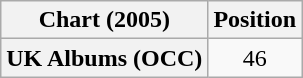<table class="wikitable plainrowheaders" border="1">
<tr>
<th scope="col">Chart (2005)</th>
<th scope="col">Position</th>
</tr>
<tr>
<th scope="row">UK Albums (OCC)</th>
<td align="center">46</td>
</tr>
</table>
